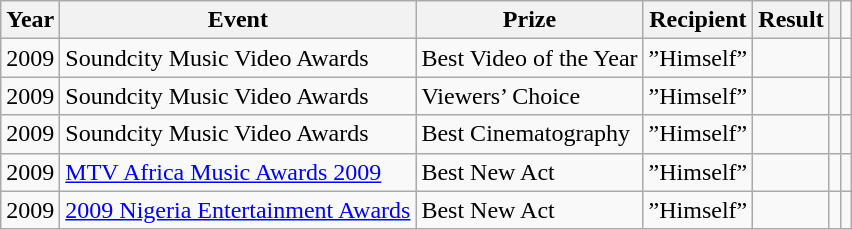<table class ="sortable wikitable">
<tr>
<th scope="col">Year</th>
<th scope="col">Event</th>
<th scope="col">Prize</th>
<th scope="col">Recipient</th>
<th scope="col">Result</th>
<th scope="col" class="unsortable"></th>
</tr>
<tr>
<td rowspan=“3”>2009</td>
<td>Soundcity Music Video Awards</td>
<td>Best Video of the Year</td>
<td>”Himself”</td>
<td></td>
<td></td>
<td></td>
</tr>
<tr>
<td>2009</td>
<td>Soundcity Music Video Awards</td>
<td>Viewers’ Choice</td>
<td>”Himself”</td>
<td></td>
<td></td>
<td></td>
</tr>
<tr>
<td>2009</td>
<td>Soundcity Music Video Awards</td>
<td>Best Cinematography</td>
<td>”Himself”</td>
<td></td>
<td></td>
<td></td>
</tr>
<tr>
<td rowspan=“2”>2009</td>
<td><a href='#'>MTV Africa Music Awards 2009</a></td>
<td>Best New Act</td>
<td>”Himself”</td>
<td></td>
<td></td>
<td></td>
</tr>
<tr>
<td>2009</td>
<td><a href='#'>2009 Nigeria Entertainment Awards</a></td>
<td>Best New Act</td>
<td>”Himself”</td>
<td></td>
<td></td>
<td></td>
</tr>
</table>
